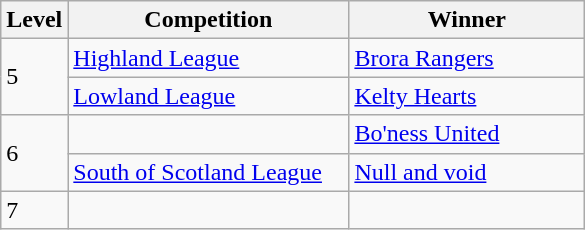<table class="wikitable">
<tr>
<th>Level</th>
<th width=180>Competition</th>
<th width=150>Winner</th>
</tr>
<tr>
<td rowspan="2">5</td>
<td><a href='#'>Highland League</a></td>
<td><a href='#'>Brora Rangers</a></td>
</tr>
<tr>
<td><a href='#'>Lowland League</a></td>
<td><a href='#'>Kelty Hearts</a></td>
</tr>
<tr>
<td rowspan="2">6</td>
<td></td>
<td><a href='#'>Bo'ness United</a></td>
</tr>
<tr>
<td><a href='#'>South of Scotland League</a></td>
<td><a href='#'>Null and void</a></td>
</tr>
<tr>
<td>7</td>
<td></td>
<td><br></td>
</tr>
</table>
